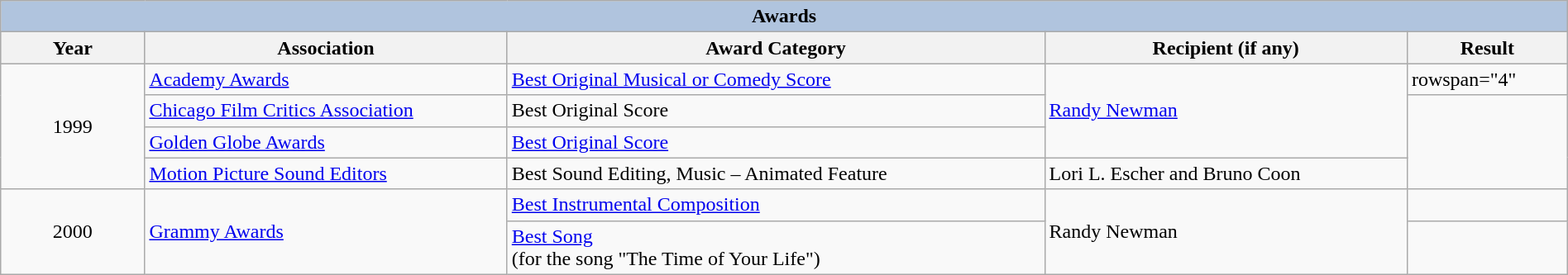<table class="wikitable sortable" style="width:100%;">
<tr>
<th colspan="5" style="background: LightSteelBlue;">Awards</th>
</tr>
<tr style="background:#ccc; text-align:center;">
<th width="075"><strong>Year</strong></th>
<th width="200"><strong>Association</strong></th>
<th width="300"><strong>Award Category</strong></th>
<th width="200"><strong>Recipient (if any)</strong></th>
<th width="80">Result</th>
</tr>
<tr>
<td rowspan="4" style="text-align:center;">1999</td>
<td><a href='#'>Academy Awards</a></td>
<td><a href='#'>Best Original Musical or Comedy Score</a></td>
<td rowspan="3"><a href='#'>Randy Newman</a></td>
<td>rowspan="4" </td>
</tr>
<tr>
<td><a href='#'>Chicago Film Critics Association</a></td>
<td>Best Original Score</td>
</tr>
<tr>
<td><a href='#'>Golden Globe Awards</a></td>
<td><a href='#'>Best Original Score</a></td>
</tr>
<tr>
<td><a href='#'>Motion Picture Sound Editors</a></td>
<td>Best Sound Editing, Music – Animated Feature</td>
<td>Lori L. Escher and Bruno Coon</td>
</tr>
<tr>
<td rowspan="2" style="text-align:center;">2000</td>
<td rowspan="2"><a href='#'>Grammy Awards</a></td>
<td><a href='#'>Best Instrumental Composition</a></td>
<td rowspan="2">Randy Newman</td>
<td></td>
</tr>
<tr>
<td><a href='#'>Best Song</a><br>(for the song "The Time of Your Life")</td>
<td></td>
</tr>
</table>
